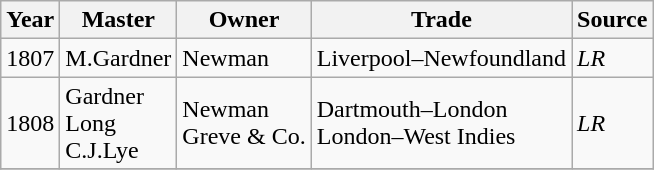<table class=" wikitable">
<tr>
<th>Year</th>
<th>Master</th>
<th>Owner</th>
<th>Trade</th>
<th>Source</th>
</tr>
<tr>
<td>1807</td>
<td>M.Gardner</td>
<td>Newman</td>
<td>Liverpool–Newfoundland</td>
<td><em>LR</em></td>
</tr>
<tr>
<td>1808</td>
<td>Gardner<br>Long<br>C.J.Lye</td>
<td>Newman<br>Greve & Co.</td>
<td>Dartmouth–London<br>London–West Indies</td>
<td><em>LR</em></td>
</tr>
<tr>
</tr>
</table>
